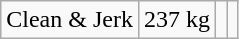<table class = "wikitable" style="text-align:center;">
<tr>
<td>Clean & Jerk</td>
<td>237 kg</td>
<td align=left></td>
<td></td>
</tr>
</table>
